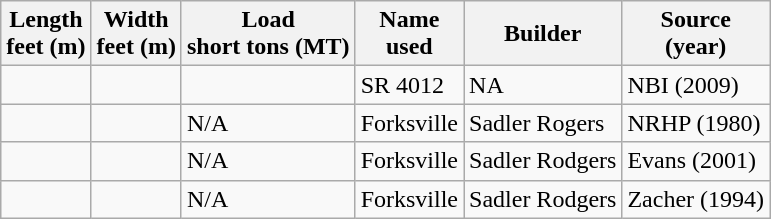<table class="wikitable sortable">
<tr>
<th style="width:*;"><strong>Length</strong><br>feet (m)</th>
<th style="width:*;"><strong>Width</strong><br>feet (m)</th>
<th style="width:*;"><strong>Load</strong><br>short tons (MT)</th>
<th style="width:*;" class="unsortable"><strong>Name<br>used</strong></th>
<th style="width:*;" class="unsortable"><strong>Builder</strong></th>
<th style="width:*;" class="unsortable"><strong>Source<br>(year)</strong></th>
</tr>
<tr>
<td></td>
<td></td>
<td></td>
<td>SR 4012</td>
<td>NA</td>
<td>NBI (2009)</td>
</tr>
<tr>
<td></td>
<td></td>
<td>N/A</td>
<td>Forksville</td>
<td>Sadler Rogers</td>
<td>NRHP (1980)</td>
</tr>
<tr>
<td></td>
<td></td>
<td>N/A</td>
<td>Forksville</td>
<td>Sadler Rodgers</td>
<td>Evans (2001)</td>
</tr>
<tr>
<td></td>
<td></td>
<td>N/A</td>
<td>Forksville</td>
<td>Sadler Rodgers</td>
<td>Zacher (1994)</td>
</tr>
</table>
